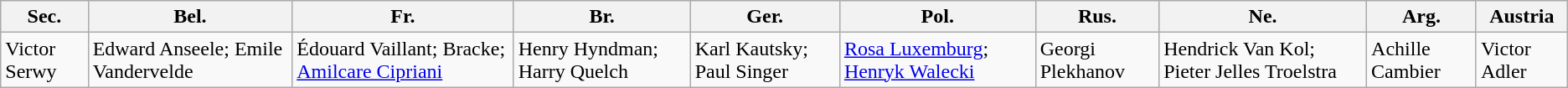<table class="wikitable" border="1">
<tr>
<th>Sec.</th>
<th>Bel.</th>
<th>Fr.</th>
<th>Br.</th>
<th>Ger.</th>
<th>Pol.</th>
<th>Rus.</th>
<th>Ne.</th>
<th>Arg.</th>
<th>Austria</th>
</tr>
<tr>
<td>Victor Serwy</td>
<td>Edward Anseele; Emile Vandervelde</td>
<td>Édouard Vaillant; Bracke; <a href='#'>Amilcare Cipriani</a></td>
<td>Henry Hyndman; Harry Quelch</td>
<td>Karl Kautsky; Paul Singer</td>
<td><a href='#'>Rosa Luxemburg</a>; <a href='#'>Henryk Walecki</a></td>
<td>Georgi Plekhanov</td>
<td>Hendrick Van Kol; Pieter Jelles Troelstra</td>
<td>Achille Cambier</td>
<td>Victor Adler</td>
</tr>
</table>
